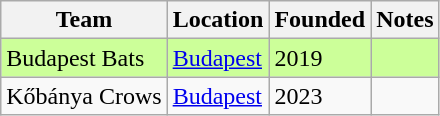<table class="wikitable">
<tr>
<th>Team</th>
<th>Location</th>
<th>Founded</th>
<th>Notes</th>
</tr>
<tr bgcolor="#CCFF99">
<td>Budapest Bats</td>
<td><a href='#'>Budapest</a></td>
<td>2019</td>
<td></td>
</tr>
<tr>
<td>Kőbánya Crows</td>
<td><a href='#'>Budapest</a></td>
<td>2023</td>
<td></td>
</tr>
</table>
